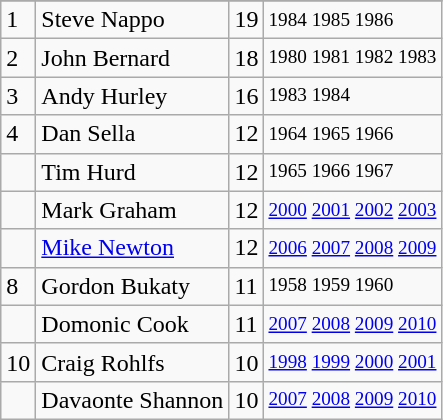<table class="wikitable">
<tr>
</tr>
<tr>
<td>1</td>
<td>Steve Nappo</td>
<td>19</td>
<td style="font-size:80%;">1984 1985 1986</td>
</tr>
<tr>
<td>2</td>
<td>John Bernard</td>
<td>18</td>
<td style="font-size:80%;">1980 1981 1982 1983</td>
</tr>
<tr>
<td>3</td>
<td>Andy Hurley</td>
<td>16</td>
<td style="font-size:80%;">1983 1984</td>
</tr>
<tr>
<td>4</td>
<td>Dan Sella</td>
<td>12</td>
<td style="font-size:80%;">1964 1965 1966</td>
</tr>
<tr>
<td></td>
<td>Tim Hurd</td>
<td>12</td>
<td style="font-size:80%;">1965 1966 1967</td>
</tr>
<tr>
<td></td>
<td>Mark Graham</td>
<td>12</td>
<td style="font-size:80%;"><a href='#'>2000</a> <a href='#'>2001</a> <a href='#'>2002</a> <a href='#'>2003</a></td>
</tr>
<tr>
<td></td>
<td><a href='#'>Mike Newton</a></td>
<td>12</td>
<td style="font-size:80%;"><a href='#'>2006</a> <a href='#'>2007</a> <a href='#'>2008</a> <a href='#'>2009</a></td>
</tr>
<tr>
<td>8</td>
<td>Gordon Bukaty</td>
<td>11</td>
<td style="font-size:80%;">1958 1959 1960</td>
</tr>
<tr>
<td></td>
<td>Domonic Cook</td>
<td>11</td>
<td style="font-size:80%;"><a href='#'>2007</a> <a href='#'>2008</a> <a href='#'>2009</a> <a href='#'>2010</a></td>
</tr>
<tr>
<td>10</td>
<td>Craig Rohlfs</td>
<td>10</td>
<td style="font-size:80%;"><a href='#'>1998</a> <a href='#'>1999</a> <a href='#'>2000</a> <a href='#'>2001</a></td>
</tr>
<tr>
<td></td>
<td>Davaonte Shannon</td>
<td>10</td>
<td style="font-size:80%;"><a href='#'>2007</a> <a href='#'>2008</a> <a href='#'>2009</a> <a href='#'>2010</a></td>
</tr>
</table>
